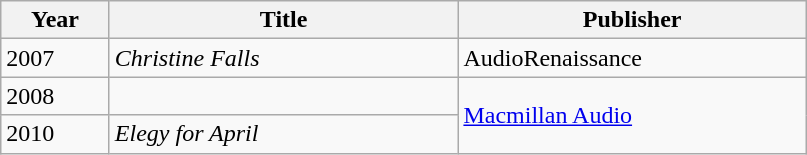<table class="wikitable plainrowheaders sortable" style="margin-right: 0;">
<tr>
<th scope="col" style="width: 65px;">Year</th>
<th scope="col" style="width: 225px;">Title</th>
<th scope="col" style="width: 225px;">Publisher</th>
</tr>
<tr>
<td>2007</td>
<td><em>Christine Falls</em></td>
<td>AudioRenaissance</td>
</tr>
<tr>
<td>2008</td>
<td></td>
<td rowspan="2"><a href='#'>Macmillan Audio</a></td>
</tr>
<tr>
<td>2010</td>
<td><em>Elegy for April</em></td>
</tr>
</table>
